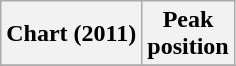<table class="wikitable sortable">
<tr>
<th align="left">Chart (2011)</th>
<th align="center">Peak<br>position</th>
</tr>
<tr>
</tr>
</table>
